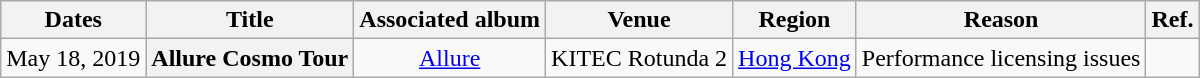<table class="wikitable plainrowheaders" style="text-align:center;">
<tr>
<th>Dates</th>
<th>Title</th>
<th>Associated album</th>
<th>Venue</th>
<th>Region</th>
<th>Reason</th>
<th><abbr>Ref.</abbr></th>
</tr>
<tr>
<td>May 18, 2019</td>
<th scope="row">Allure Cosmo Tour</th>
<td style="text-align:center;"><a href='#'>Allure</a></td>
<td style="text-align:center;">KITEC Rotunda 2</td>
<td style="text-align:center;"><a href='#'>Hong Kong</a></td>
<td>Performance licensing issues</td>
<td></td>
</tr>
</table>
